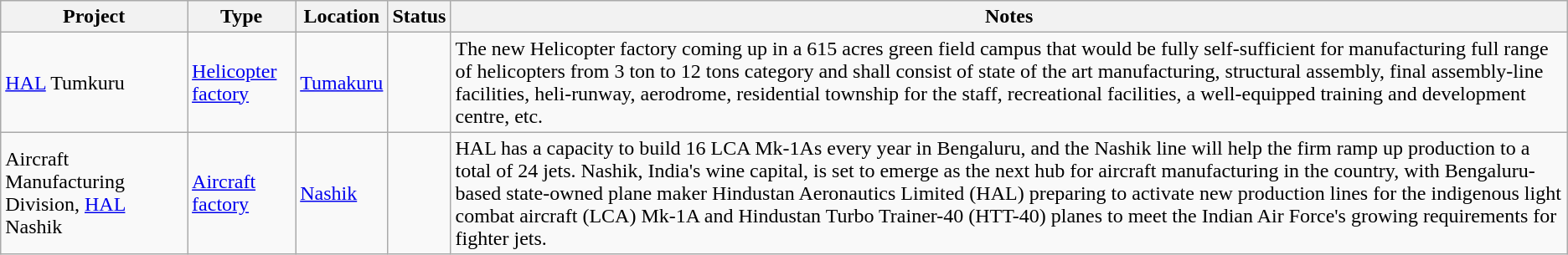<table class="wikitable sortable">
<tr>
<th>Project</th>
<th>Type</th>
<th>Location</th>
<th>Status</th>
<th>Notes</th>
</tr>
<tr>
<td><a href='#'>HAL</a> Tumkuru</td>
<td><a href='#'>Helicopter factory</a></td>
<td><a href='#'>Tumakuru</a></td>
<td></td>
<td>The new Helicopter factory coming up in a 615 acres green field campus that would be fully self-sufficient for manufacturing full range of helicopters from 3 ton to 12 tons category and shall consist of state of the art manufacturing, structural assembly, final assembly-line facilities, heli-runway, aerodrome, residential township for the staff, recreational facilities, a well-equipped training and development centre, etc.</td>
</tr>
<tr>
<td>Aircraft Manufacturing Division, <a href='#'>HAL</a> Nashik</td>
<td><a href='#'>Aircraft factory</a></td>
<td><a href='#'>Nashik</a></td>
<td></td>
<td>HAL has a capacity to build 16 LCA Mk-1As every year in Bengaluru, and the Nashik line will help the firm ramp up production to a total of 24 jets. Nashik, India's wine capital, is set to emerge as the next hub for aircraft manufacturing in the country, with Bengaluru-based state-owned plane maker Hindustan Aeronautics Limited (HAL) preparing to activate new production lines for the indigenous light combat aircraft (LCA) Mk-1A and Hindustan Turbo Trainer-40 (HTT-40) planes to meet the Indian Air Force's growing requirements for fighter jets.</td>
</tr>
</table>
